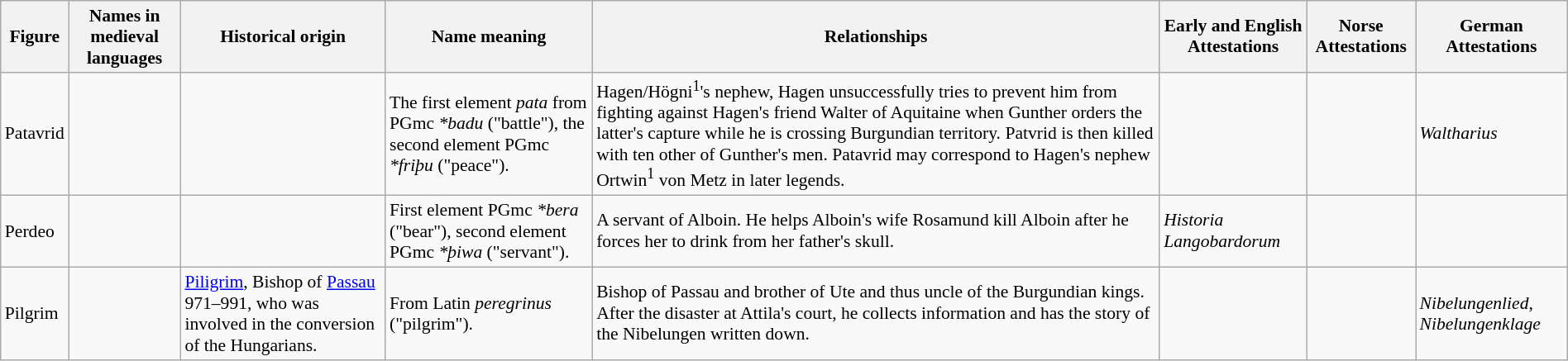<table class="wikitable sortable" style="font-size: 90%; width: 100%">
<tr>
<th>Figure</th>
<th>Names in medieval languages</th>
<th>Historical origin</th>
<th>Name meaning</th>
<th>Relationships</th>
<th>Early and English Attestations</th>
<th>Norse Attestations</th>
<th>German Attestations</th>
</tr>
<tr>
<td>Patavrid</td>
<td></td>
<td></td>
<td>The first element <em>pata</em> from PGmc <em>*badu</em> ("battle"), the second element PGmc <em>*friþu</em> ("peace").</td>
<td>Hagen/Högni<sup>1</sup>'s nephew, Hagen unsuccessfully tries to prevent him from fighting against Hagen's friend Walter of Aquitaine when Gunther orders the latter's capture while he is crossing Burgundian territory. Patvrid is then killed with ten other of Gunther's men. Patavrid may correspond to Hagen's nephew Ortwin<sup>1</sup> von Metz in later legends.</td>
<td></td>
<td></td>
<td><em>Waltharius</em></td>
</tr>
<tr>
<td>Perdeo</td>
<td></td>
<td></td>
<td>First element PGmc <em>*bera</em> ("bear"), second element PGmc <em>*þiwa</em> ("servant").</td>
<td>A servant of Alboin. He helps Alboin's wife Rosamund kill Alboin after he forces her to drink from her father's skull.</td>
<td><em>Historia Langobardorum</em></td>
<td></td>
<td></td>
</tr>
<tr>
<td>Pilgrim</td>
<td></td>
<td><a href='#'>Piligrim</a>, Bishop of <a href='#'>Passau</a> 971–991, who was involved in the conversion of the Hungarians.</td>
<td>From Latin <em>peregrinus</em> ("pilgrim").</td>
<td>Bishop of Passau and brother of Ute and thus uncle of the Burgundian kings. After the disaster at Attila's court, he collects information and has the story of the Nibelungen written down.</td>
<td></td>
<td></td>
<td><em>Nibelungenlied</em>, <em>Nibelungenklage</em></td>
</tr>
</table>
